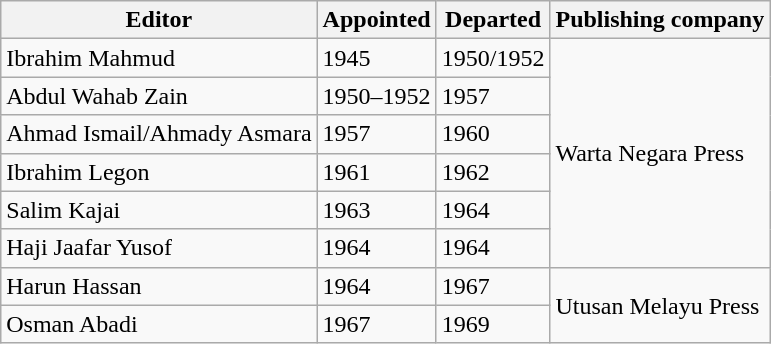<table class="wikitable">
<tr>
<th>Editor</th>
<th>Appointed</th>
<th>Departed</th>
<th>Publishing company</th>
</tr>
<tr>
<td>Ibrahim Mahmud</td>
<td>1945</td>
<td>1950/1952</td>
<td rowspan="6">Warta Negara Press</td>
</tr>
<tr>
<td>Abdul Wahab Zain</td>
<td>1950–1952</td>
<td>1957</td>
</tr>
<tr>
<td>Ahmad Ismail/Ahmady Asmara</td>
<td>1957</td>
<td>1960</td>
</tr>
<tr>
<td>Ibrahim Legon</td>
<td>1961</td>
<td>1962</td>
</tr>
<tr>
<td>Salim Kajai</td>
<td>1963</td>
<td>1964</td>
</tr>
<tr>
<td>Haji Jaafar Yusof</td>
<td>1964</td>
<td>1964</td>
</tr>
<tr>
<td>Harun Hassan</td>
<td>1964</td>
<td>1967</td>
<td rowspan="2">Utusan Melayu Press</td>
</tr>
<tr>
<td>Osman Abadi</td>
<td>1967</td>
<td>1969</td>
</tr>
</table>
